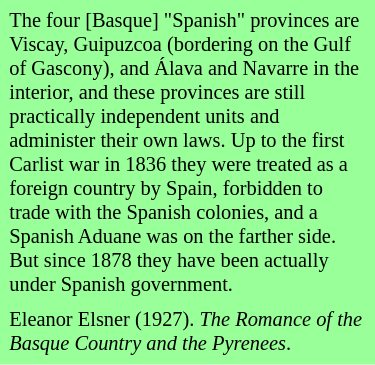<table class="toccolours" style="float: right; margin-right: 0em; margin-right: 1em; font-size: 85%; background:#99FF99; color:black; width:18.4em; max-width:40%" cellspacing="5">
<tr>
<td align="left">The four [Basque] "Spanish" provinces are Viscay, Guipuzcoa (bordering on the Gulf of Gascony), and Álava and Navarre in the interior, and these provinces are still practically independent units and administer their own laws. Up to the first Carlist war in 1836 they were treated as a foreign country by Spain, forbidden to trade with the Spanish colonies, and a Spanish Aduane was on the farther side. But since 1878 they have been actually under Spanish government.</td>
</tr>
<tr>
<td align="left">Eleanor Elsner (1927). <em>The Romance of the Basque Country and the Pyrenees</em>.</td>
</tr>
</table>
